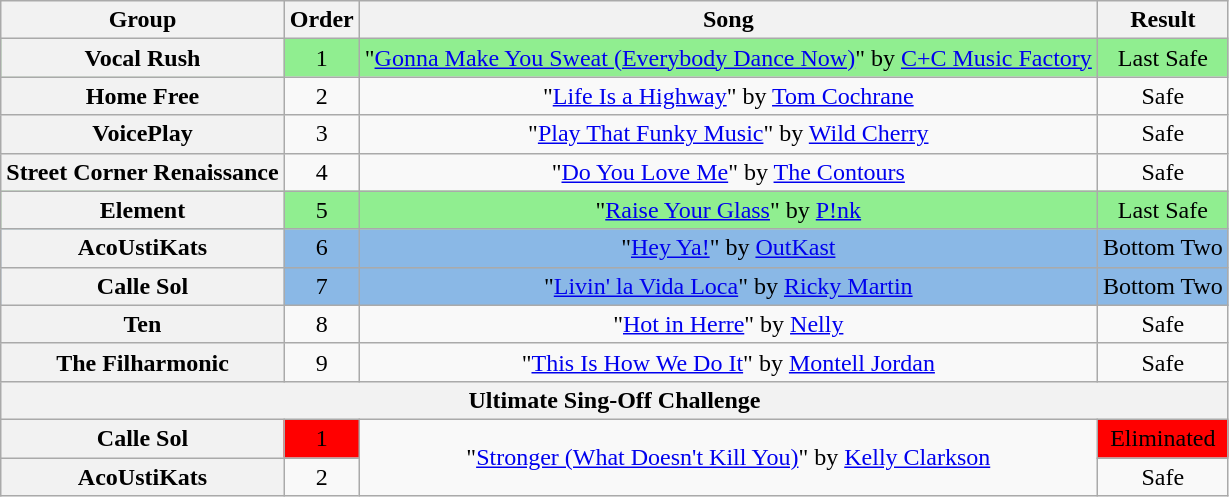<table class="wikitable plainrowheaders" style="text-align:center;">
<tr>
<th scope="col">Group</th>
<th scope="col">Order</th>
<th scope="col">Song</th>
<th scope="col">Result</th>
</tr>
<tr bgcolor="lightgreen">
<th scope="row">Vocal Rush</th>
<td>1</td>
<td>"<a href='#'>Gonna Make You Sweat (Everybody Dance Now)</a>" by <a href='#'>C+C Music Factory</a></td>
<td>Last Safe</td>
</tr>
<tr>
<th scope="row">Home Free</th>
<td>2</td>
<td>"<a href='#'>Life Is a Highway</a>" by <a href='#'>Tom Cochrane</a></td>
<td>Safe</td>
</tr>
<tr>
<th scope="row">VoicePlay</th>
<td>3</td>
<td>"<a href='#'>Play That Funky Music</a>" by <a href='#'>Wild Cherry</a></td>
<td>Safe</td>
</tr>
<tr>
<th scope="row">Street Corner Renaissance</th>
<td>4</td>
<td>"<a href='#'>Do You Love Me</a>" by <a href='#'>The Contours</a></td>
<td>Safe</td>
</tr>
<tr bgcolor="lightgreen">
<th scope="row">Element</th>
<td>5</td>
<td>"<a href='#'>Raise Your Glass</a>" by <a href='#'>P!nk</a></td>
<td>Last Safe</td>
</tr>
<tr bgcolor="8AB8E6">
<th scope="row">AcoUstiKats</th>
<td>6</td>
<td>"<a href='#'>Hey Ya!</a>" by <a href='#'>OutKast</a></td>
<td>Bottom Two</td>
</tr>
<tr bgcolor="8AB8E6">
<th scope="row">Calle Sol</th>
<td>7</td>
<td>"<a href='#'>Livin' la Vida Loca</a>" by <a href='#'>Ricky Martin</a></td>
<td>Bottom Two</td>
</tr>
<tr>
<th scope="row">Ten</th>
<td>8</td>
<td>"<a href='#'>Hot in Herre</a>" by <a href='#'>Nelly</a></td>
<td>Safe</td>
</tr>
<tr>
<th scope="row">The Filharmonic</th>
<td>9</td>
<td>"<a href='#'>This Is How We Do It</a>" by <a href='#'>Montell Jordan</a></td>
<td>Safe</td>
</tr>
<tr>
<th scope="col" colspan="6">Ultimate Sing-Off Challenge</th>
</tr>
<tr>
<th scope="row">Calle Sol</th>
<td bgcolor="red">1</td>
<td rowspan="2">"<a href='#'>Stronger (What Doesn't Kill You)</a>" by <a href='#'>Kelly Clarkson</a></td>
<td bgcolor="red">Eliminated</td>
</tr>
<tr>
<th scope="row">AcoUstiKats</th>
<td>2</td>
<td>Safe</td>
</tr>
</table>
